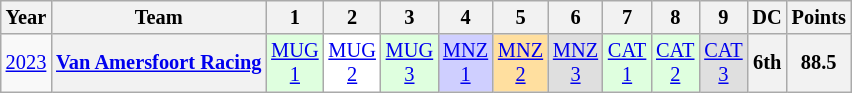<table class="wikitable" style="text-align:center; font-size:85%">
<tr>
<th>Year</th>
<th>Team</th>
<th>1</th>
<th>2</th>
<th>3</th>
<th>4</th>
<th>5</th>
<th>6</th>
<th>7</th>
<th>8</th>
<th>9</th>
<th>DC</th>
<th>Points</th>
</tr>
<tr>
<td><a href='#'>2023</a></td>
<th nowrap><a href='#'>Van Amersfoort Racing</a></th>
<td style="background:#DFFFDF;"><a href='#'>MUG<br>1</a><br></td>
<td style="background:#FFFFFF;"><a href='#'>MUG<br>2</a><br></td>
<td style="background:#DFFFDF;"><a href='#'>MUG<br>3</a><br></td>
<td style="background:#CFCFFF;"><a href='#'>MNZ<br>1</a><br></td>
<td style="background:#FFDF9F;"><a href='#'>MNZ<br>2</a><br></td>
<td style="background:#DFDFDF;"><a href='#'>MNZ<br>3</a><br></td>
<td style="background:#DFFFDF;"><a href='#'>CAT<br>1</a><br></td>
<td style="background:#DFFFDF;"><a href='#'>CAT<br>2</a><br></td>
<td style="background:#DFDFDF;"><a href='#'>CAT<br>3</a><br></td>
<th style="background:#;">6th</th>
<th style="background:#;">88.5</th>
</tr>
</table>
